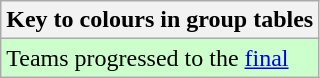<table class="wikitable">
<tr>
<th>Key to colours in group tables</th>
</tr>
<tr bgcolor=#ccffcc>
<td>Teams progressed to the <a href='#'>final</a></td>
</tr>
</table>
